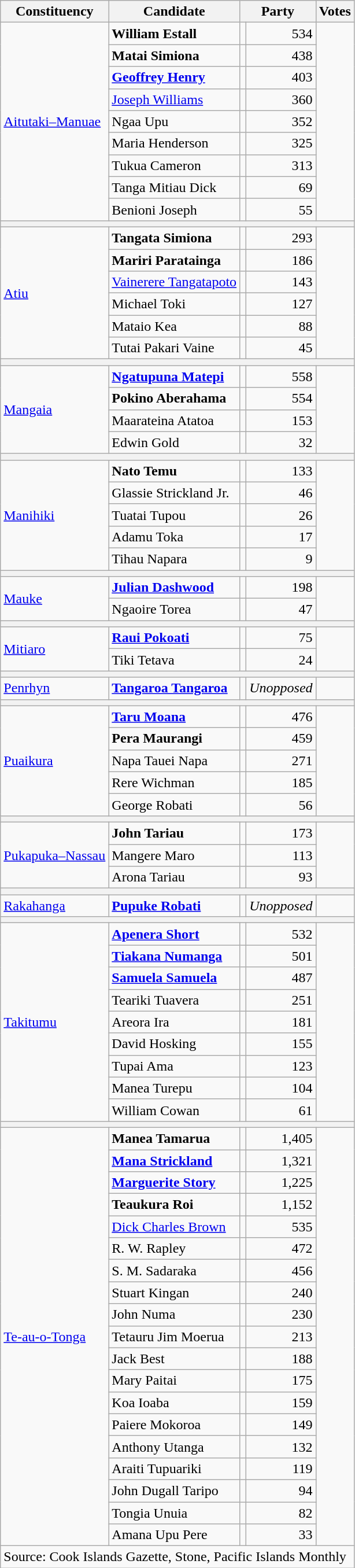<table class="wikitable" style=text-align:right>
<tr>
<th>Constituency</th>
<th>Candidate</th>
<th colspan=2>Party</th>
<th>Votes</th>
</tr>
<tr>
<td align=left rowspan=9><a href='#'>Aitutaki–Manuae</a></td>
<td align=left><strong>William Estall</strong></td>
<td></td>
<td>534</td>
</tr>
<tr>
<td align=left><strong>Matai Simiona</strong></td>
<td></td>
<td>438</td>
</tr>
<tr>
<td align=left><strong><a href='#'>Geoffrey Henry</a></strong></td>
<td></td>
<td>403</td>
</tr>
<tr>
<td align=left><a href='#'>Joseph Williams</a></td>
<td></td>
<td>360</td>
</tr>
<tr>
<td align=left>Ngaa Upu</td>
<td></td>
<td>352</td>
</tr>
<tr>
<td align=left>Maria Henderson</td>
<td></td>
<td>325</td>
</tr>
<tr>
<td align=left>Tukua Cameron</td>
<td></td>
<td>313</td>
</tr>
<tr>
<td align=left>Tanga Mitiau Dick</td>
<td></td>
<td>69</td>
</tr>
<tr>
<td align=left>Benioni Joseph</td>
<td></td>
<td>55</td>
</tr>
<tr>
<th colspan=5></th>
</tr>
<tr>
<td align=left rowspan=6><a href='#'>Atiu</a></td>
<td align=left><strong>Tangata Simiona</strong></td>
<td></td>
<td>293</td>
</tr>
<tr>
<td align=left><strong>Mariri Paratainga</strong></td>
<td></td>
<td>186</td>
</tr>
<tr>
<td align=left><a href='#'>Vainerere Tangatapoto</a></td>
<td></td>
<td>143</td>
</tr>
<tr>
<td align=left>Michael Toki</td>
<td></td>
<td>127</td>
</tr>
<tr>
<td align=left>Mataio Kea</td>
<td></td>
<td>88</td>
</tr>
<tr>
<td align=left>Tutai Pakari Vaine</td>
<td></td>
<td>45</td>
</tr>
<tr>
<th colspan=5></th>
</tr>
<tr>
<td align=left rowspan=4><a href='#'>Mangaia</a></td>
<td align=left><strong><a href='#'>Ngatupuna Matepi</a></strong></td>
<td></td>
<td>558</td>
</tr>
<tr>
<td align=left><strong>Pokino Aberahama</strong></td>
<td></td>
<td>554</td>
</tr>
<tr>
<td align=left>Maarateina Atatoa</td>
<td></td>
<td>153</td>
</tr>
<tr>
<td align=left>Edwin Gold</td>
<td></td>
<td>32</td>
</tr>
<tr>
<th colspan=5></th>
</tr>
<tr>
<td align=left rowspan=5><a href='#'>Manihiki</a></td>
<td align=left><strong>Nato Temu</strong></td>
<td></td>
<td>133</td>
</tr>
<tr>
<td align=left>Glassie Strickland Jr.</td>
<td></td>
<td>46</td>
</tr>
<tr>
<td align=left>Tuatai Tupou</td>
<td></td>
<td>26</td>
</tr>
<tr>
<td align=left>Adamu Toka</td>
<td></td>
<td>17</td>
</tr>
<tr>
<td align=left>Tihau Napara</td>
<td></td>
<td>9</td>
</tr>
<tr>
<th colspan=5></th>
</tr>
<tr>
<td align=left rowspan=2><a href='#'>Mauke</a></td>
<td align=left><strong><a href='#'>Julian Dashwood</a></strong></td>
<td></td>
<td>198</td>
</tr>
<tr>
<td align=left>Ngaoire Torea</td>
<td></td>
<td>47</td>
</tr>
<tr>
<th colspan=5></th>
</tr>
<tr>
<td align=left rowspan=2><a href='#'>Mitiaro</a></td>
<td align=left><strong><a href='#'>Raui Pokoati</a></strong></td>
<td></td>
<td>75</td>
</tr>
<tr>
<td align=left>Tiki Tetava</td>
<td></td>
<td>24</td>
</tr>
<tr>
<th colspan=5></th>
</tr>
<tr>
<td align=left><a href='#'>Penrhyn</a></td>
<td align=left><strong><a href='#'>Tangaroa Tangaroa</a></strong></td>
<td></td>
<td align=center><em>Unopposed</em></td>
</tr>
<tr>
<th colspan=5></th>
</tr>
<tr>
<td align=left rowspan=5><a href='#'>Puaikura</a></td>
<td align=left><strong><a href='#'>Taru Moana</a></strong></td>
<td></td>
<td>476</td>
</tr>
<tr>
<td align=left><strong>Pera Maurangi</strong></td>
<td></td>
<td>459</td>
</tr>
<tr>
<td align=left>Napa Tauei Napa</td>
<td></td>
<td>271</td>
</tr>
<tr>
<td align=left>Rere Wichman</td>
<td></td>
<td>185</td>
</tr>
<tr>
<td align=left>George Robati</td>
<td></td>
<td>56</td>
</tr>
<tr>
<th colspan=5></th>
</tr>
<tr>
<td align=left rowspan=3><a href='#'>Pukapuka–Nassau</a></td>
<td align=left><strong>John Tariau</strong></td>
<td></td>
<td>173</td>
</tr>
<tr>
<td align=left>Mangere Maro</td>
<td></td>
<td>113</td>
</tr>
<tr>
<td align=left>Arona Tariau</td>
<td></td>
<td>93</td>
</tr>
<tr>
<th colspan=5></th>
</tr>
<tr>
<td align=left><a href='#'>Rakahanga</a></td>
<td align=left><strong><a href='#'>Pupuke Robati</a></strong></td>
<td></td>
<td align=center><em>Unopposed</em></td>
</tr>
<tr>
<th colspan=5></th>
</tr>
<tr>
<td align=left rowspan=9><a href='#'>Takitumu</a></td>
<td align=left><strong><a href='#'>Apenera Short</a></strong></td>
<td></td>
<td>532</td>
</tr>
<tr>
<td align=left><strong><a href='#'>Tiakana Numanga</a></strong></td>
<td></td>
<td>501</td>
</tr>
<tr>
<td align=left><strong><a href='#'>Samuela Samuela</a></strong></td>
<td></td>
<td>487</td>
</tr>
<tr>
<td align=left>Teariki Tuavera</td>
<td></td>
<td>251</td>
</tr>
<tr>
<td align=left>Areora Ira</td>
<td></td>
<td>181</td>
</tr>
<tr>
<td align=left>David Hosking</td>
<td></td>
<td>155</td>
</tr>
<tr>
<td align=left>Tupai Ama</td>
<td></td>
<td>123</td>
</tr>
<tr>
<td align=left>Manea Turepu</td>
<td></td>
<td>104</td>
</tr>
<tr>
<td align=left>William Cowan</td>
<td></td>
<td>61</td>
</tr>
<tr>
<th colspan=5></th>
</tr>
<tr>
<td align=left rowspan=19><a href='#'>Te-au-o-Tonga</a></td>
<td align=left><strong>Manea Tamarua</strong></td>
<td></td>
<td>1,405</td>
</tr>
<tr>
<td align=left><strong><a href='#'>Mana Strickland</a></strong></td>
<td></td>
<td>1,321</td>
</tr>
<tr>
<td align=left><strong><a href='#'>Marguerite Story</a></strong></td>
<td></td>
<td>1,225</td>
</tr>
<tr>
<td align=left><strong>Teaukura Roi</strong></td>
<td></td>
<td>1,152</td>
</tr>
<tr>
<td align=left><a href='#'>Dick Charles Brown</a></td>
<td></td>
<td>535</td>
</tr>
<tr>
<td align=left>R. W. Rapley</td>
<td></td>
<td>472</td>
</tr>
<tr>
<td align=left>S. M. Sadaraka</td>
<td></td>
<td>456</td>
</tr>
<tr>
<td align=left>Stuart Kingan</td>
<td></td>
<td>240</td>
</tr>
<tr>
<td align=left>John Numa</td>
<td></td>
<td>230</td>
</tr>
<tr>
<td align=left>Tetauru Jim Moerua</td>
<td></td>
<td>213</td>
</tr>
<tr>
<td align=left>Jack Best</td>
<td></td>
<td>188</td>
</tr>
<tr>
<td align=left>Mary Paitai</td>
<td></td>
<td>175</td>
</tr>
<tr>
<td align=left>Koa Ioaba</td>
<td></td>
<td>159</td>
</tr>
<tr>
<td align=left>Paiere Mokoroa</td>
<td></td>
<td>149</td>
</tr>
<tr>
<td align=left>Anthony Utanga</td>
<td></td>
<td>132</td>
</tr>
<tr>
<td align=left>Araiti Tupuariki</td>
<td></td>
<td>119</td>
</tr>
<tr>
<td align=left>John Dugall Taripo</td>
<td></td>
<td>94</td>
</tr>
<tr>
<td align=left>Tongia Unuia</td>
<td></td>
<td>82</td>
</tr>
<tr>
<td align=left>Amana Upu Pere</td>
<td></td>
<td>33</td>
</tr>
<tr>
<td align=left colspan=5>Source: Cook Islands Gazette, Stone, Pacific Islands Monthly</td>
</tr>
</table>
